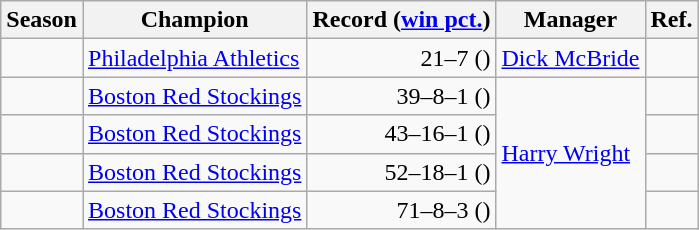<table class="wikitable" style="text-align:left; font-size: 100%;">
<tr>
<th>Season</th>
<th>Champion</th>
<th>Record (<a href='#'>win pct.</a>)</th>
<th>Manager</th>
<th>Ref.</th>
</tr>
<tr>
<td></td>
<td><a href='#'>Philadelphia Athletics</a></td>
<td align=right>21–7 ()</td>
<td><a href='#'>Dick McBride</a></td>
<td></td>
</tr>
<tr>
<td></td>
<td><a href='#'>Boston Red Stockings</a></td>
<td align=right>39–8–1 ()</td>
<td rowspan=4><a href='#'>Harry Wright</a></td>
<td></td>
</tr>
<tr>
<td></td>
<td><a href='#'>Boston Red Stockings</a></td>
<td align=right>43–16–1 ()</td>
<td></td>
</tr>
<tr>
<td></td>
<td><a href='#'>Boston Red Stockings</a></td>
<td align=right>52–18–1 ()</td>
<td></td>
</tr>
<tr>
<td></td>
<td><a href='#'>Boston Red Stockings</a></td>
<td align=right>71–8–3 ()</td>
<td></td>
</tr>
</table>
